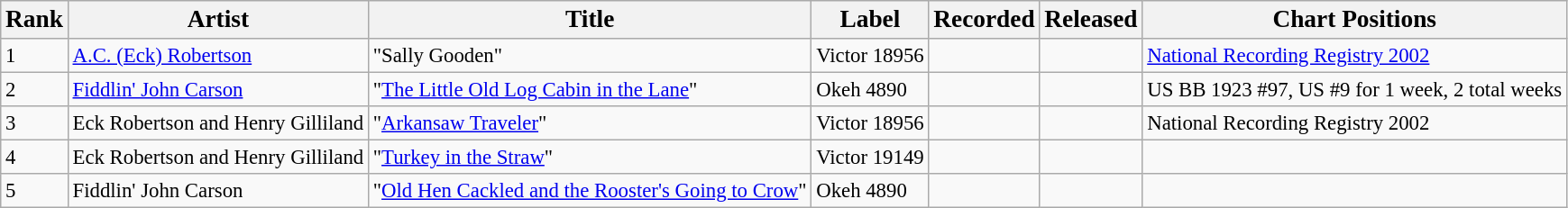<table class="wikitable" style="font-size:95%;">
<tr>
<th><big>Rank</big></th>
<th><big>Artist</big></th>
<th><big>Title</big></th>
<th><big>Label</big></th>
<th><big>Recorded</big></th>
<th><big>Released</big></th>
<th><big>Chart Positions</big></th>
</tr>
<tr>
<td>1</td>
<td><a href='#'>A.C. (Eck) Robertson</a></td>
<td>"Sally Gooden"</td>
<td>Victor 18956</td>
<td></td>
<td></td>
<td><a href='#'>National Recording Registry 2002</a></td>
</tr>
<tr>
<td>2</td>
<td><a href='#'>Fiddlin' John Carson</a></td>
<td>"<a href='#'>The Little Old Log Cabin in the Lane</a>"</td>
<td>Okeh 4890</td>
<td></td>
<td></td>
<td>US BB 1923 #97, US #9 for 1 week, 2 total weeks</td>
</tr>
<tr>
<td>3</td>
<td>Eck Robertson and Henry Gilliland</td>
<td>"<a href='#'>Arkansaw Traveler</a>"</td>
<td>Victor 18956</td>
<td></td>
<td></td>
<td>National Recording Registry 2002</td>
</tr>
<tr>
<td>4</td>
<td>Eck Robertson and Henry Gilliland</td>
<td>"<a href='#'>Turkey in the Straw</a>"</td>
<td>Victor 19149</td>
<td></td>
<td></td>
<td></td>
</tr>
<tr>
<td>5</td>
<td>Fiddlin' John Carson</td>
<td>"<a href='#'>Old Hen Cackled and the Rooster's Going to Crow</a>"</td>
<td>Okeh 4890</td>
<td></td>
<td></td>
<td></td>
</tr>
</table>
